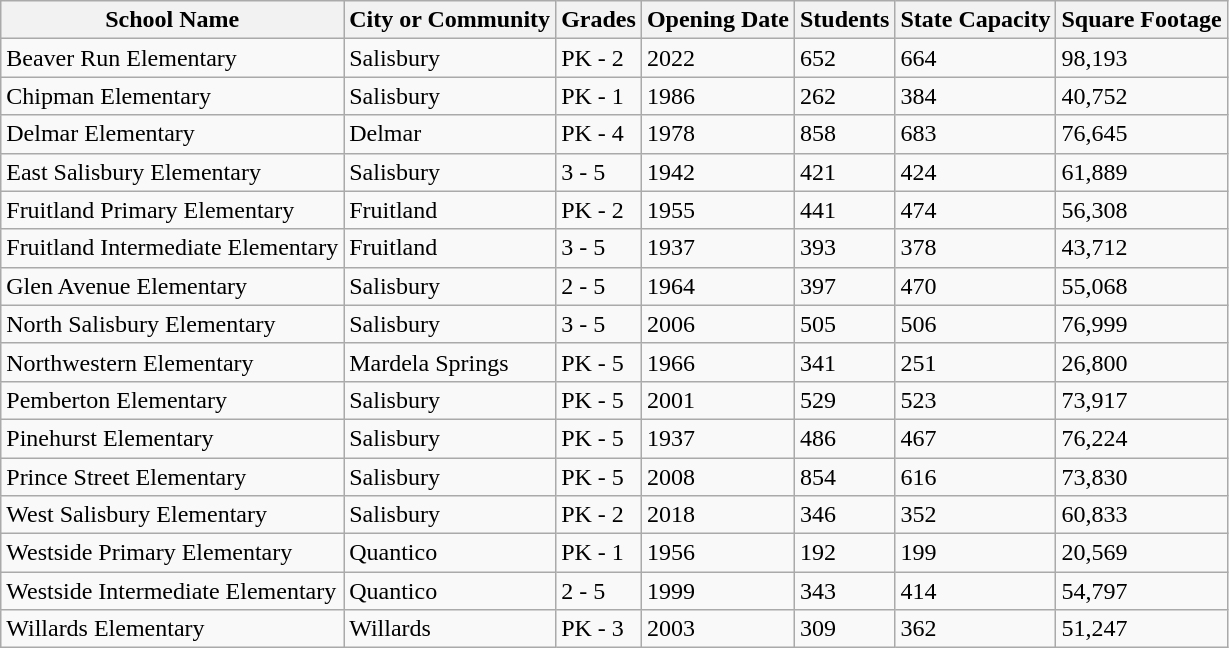<table class="wikitable sortable">
<tr>
<th>School Name</th>
<th>City or Community</th>
<th>Grades</th>
<th>Opening Date</th>
<th>Students</th>
<th>State Capacity</th>
<th>Square Footage</th>
</tr>
<tr>
<td>Beaver Run Elementary</td>
<td>Salisbury</td>
<td>PK - 2</td>
<td>2022</td>
<td>652</td>
<td>664</td>
<td>98,193</td>
</tr>
<tr>
<td>Chipman Elementary</td>
<td>Salisbury</td>
<td>PK - 1</td>
<td>1986</td>
<td>262</td>
<td>384</td>
<td>40,752</td>
</tr>
<tr>
<td>Delmar Elementary</td>
<td>Delmar</td>
<td>PK - 4</td>
<td>1978</td>
<td>858</td>
<td>683</td>
<td>76,645</td>
</tr>
<tr>
<td>East Salisbury Elementary</td>
<td>Salisbury</td>
<td>3 - 5</td>
<td>1942</td>
<td>421</td>
<td>424</td>
<td>61,889</td>
</tr>
<tr>
<td>Fruitland Primary Elementary</td>
<td>Fruitland</td>
<td>PK - 2</td>
<td>1955</td>
<td>441</td>
<td>474</td>
<td>56,308</td>
</tr>
<tr>
<td>Fruitland Intermediate Elementary</td>
<td>Fruitland</td>
<td>3 - 5</td>
<td>1937</td>
<td>393</td>
<td>378</td>
<td>43,712</td>
</tr>
<tr>
<td>Glen Avenue Elementary</td>
<td>Salisbury</td>
<td>2 - 5</td>
<td>1964</td>
<td>397</td>
<td>470</td>
<td>55,068</td>
</tr>
<tr>
<td>North Salisbury Elementary</td>
<td>Salisbury</td>
<td>3 - 5</td>
<td>2006</td>
<td>505</td>
<td>506</td>
<td>76,999</td>
</tr>
<tr>
<td>Northwestern Elementary</td>
<td>Mardela Springs</td>
<td>PK - 5</td>
<td>1966</td>
<td>341</td>
<td>251</td>
<td>26,800</td>
</tr>
<tr>
<td>Pemberton Elementary</td>
<td>Salisbury</td>
<td>PK - 5</td>
<td>2001</td>
<td>529</td>
<td>523</td>
<td>73,917</td>
</tr>
<tr>
<td>Pinehurst Elementary</td>
<td>Salisbury</td>
<td>PK - 5</td>
<td>1937</td>
<td>486</td>
<td>467</td>
<td>76,224</td>
</tr>
<tr>
<td>Prince Street Elementary</td>
<td>Salisbury</td>
<td>PK - 5</td>
<td>2008</td>
<td>854</td>
<td>616</td>
<td>73,830</td>
</tr>
<tr>
<td>West Salisbury Elementary</td>
<td>Salisbury</td>
<td>PK - 2</td>
<td>2018</td>
<td>346</td>
<td>352</td>
<td>60,833</td>
</tr>
<tr>
<td>Westside Primary Elementary</td>
<td>Quantico</td>
<td>PK - 1</td>
<td>1956</td>
<td>192</td>
<td>199</td>
<td>20,569</td>
</tr>
<tr>
<td>Westside Intermediate Elementary</td>
<td>Quantico</td>
<td>2 - 5</td>
<td>1999</td>
<td>343</td>
<td>414</td>
<td>54,797</td>
</tr>
<tr>
<td>Willards Elementary</td>
<td>Willards</td>
<td>PK - 3</td>
<td>2003</td>
<td>309</td>
<td>362</td>
<td>51,247</td>
</tr>
</table>
